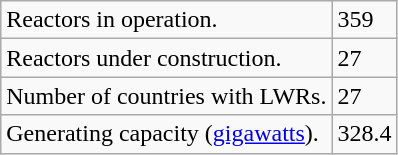<table class="wikitable">
<tr>
<td>Reactors in operation.</td>
<td>359</td>
</tr>
<tr>
<td>Reactors under construction.</td>
<td>27</td>
</tr>
<tr>
<td>Number of countries with LWRs.</td>
<td>27</td>
</tr>
<tr>
<td>Generating capacity (<a href='#'>gigawatts</a>).</td>
<td>328.4</td>
</tr>
</table>
